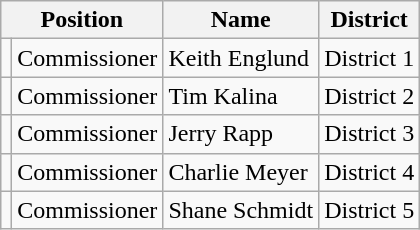<table class="wikitable">
<tr>
<th colspan="2">Position</th>
<th>Name</th>
<th>District</th>
</tr>
<tr>
<td></td>
<td>Commissioner</td>
<td>Keith Englund</td>
<td>District 1</td>
</tr>
<tr>
<td></td>
<td>Commissioner</td>
<td>Tim Kalina</td>
<td>District 2</td>
</tr>
<tr>
<td></td>
<td>Commissioner</td>
<td>Jerry Rapp</td>
<td>District 3</td>
</tr>
<tr>
<td></td>
<td>Commissioner</td>
<td>Charlie Meyer</td>
<td>District 4</td>
</tr>
<tr>
<td></td>
<td>Commissioner</td>
<td>Shane Schmidt</td>
<td>District 5</td>
</tr>
</table>
